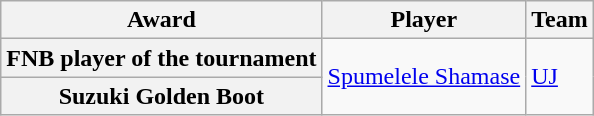<table class="wikitable">
<tr>
<th>Award</th>
<th>Player</th>
<th>Team</th>
</tr>
<tr>
<th>FNB player of the tournament</th>
<td rowspan="2"><a href='#'>Spumelele Shamase</a></td>
<td rowspan="2"><a href='#'>UJ</a></td>
</tr>
<tr>
<th>Suzuki Golden Boot</th>
</tr>
</table>
